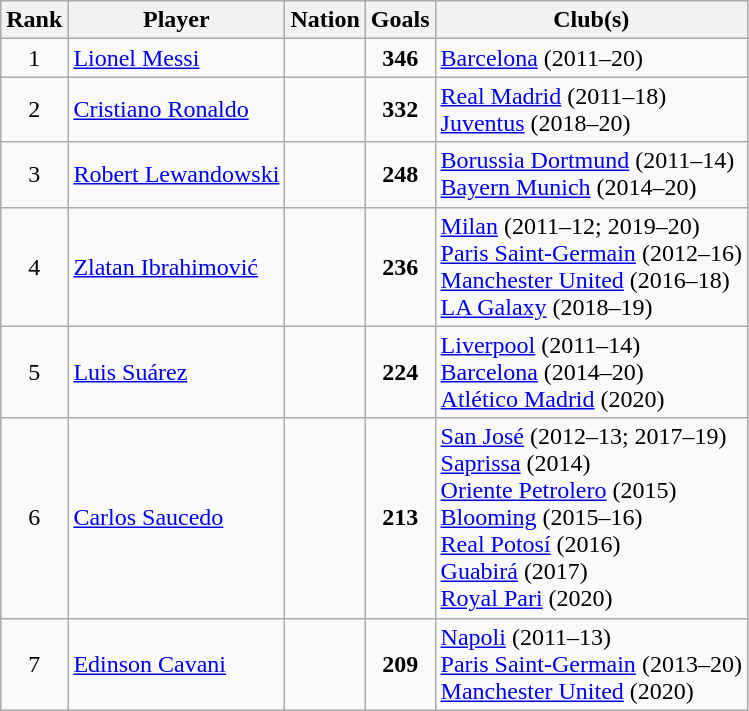<table class="wikitable sortable">
<tr>
<th>Rank</th>
<th>Player</th>
<th>Nation</th>
<th>Goals</th>
<th>Club(s)</th>
</tr>
<tr>
<td align="center">1</td>
<td><a href='#'>Lionel Messi</a></td>
<td></td>
<td align="center"><strong>346</strong></td>
<td> <a href='#'>Barcelona</a> (2011–20)</td>
</tr>
<tr>
<td align="center">2</td>
<td><a href='#'>Cristiano Ronaldo</a></td>
<td></td>
<td align="center"><strong>332</strong></td>
<td> <a href='#'>Real Madrid</a> (2011–18)<br> <a href='#'>Juventus</a> (2018–20)</td>
</tr>
<tr>
<td align="center">3</td>
<td><a href='#'>Robert Lewandowski</a></td>
<td></td>
<td align="center"><strong>248</strong></td>
<td> <a href='#'>Borussia Dortmund</a> (2011–14)<br> <a href='#'>Bayern Munich</a> (2014–20)</td>
</tr>
<tr>
<td align="center">4</td>
<td><a href='#'>Zlatan Ibrahimović</a></td>
<td></td>
<td align="center"><strong>236</strong></td>
<td> <a href='#'>Milan</a> (2011–12; 2019–20)<br> <a href='#'>Paris Saint-Germain</a> (2012–16)<br> <a href='#'>Manchester United</a> (2016–18)<br> <a href='#'>LA Galaxy</a> (2018–19)</td>
</tr>
<tr>
<td align="center">5</td>
<td><a href='#'>Luis Suárez</a></td>
<td></td>
<td align="center"><strong>224</strong></td>
<td> <a href='#'>Liverpool</a> (2011–14)<br> <a href='#'>Barcelona</a> (2014–20)<br> <a href='#'>Atlético Madrid</a> (2020)</td>
</tr>
<tr>
<td align="center">6</td>
<td><a href='#'>Carlos Saucedo</a></td>
<td></td>
<td align="center"><strong>213</strong></td>
<td> <a href='#'>San José</a> (2012–13; 2017–19)<br> <a href='#'>Saprissa</a> (2014)<br> <a href='#'>Oriente Petrolero</a> (2015)<br> <a href='#'>Blooming</a> (2015–16)<br> <a href='#'>Real Potosí</a> (2016)<br> <a href='#'>Guabirá</a> (2017)<br> <a href='#'>Royal Pari</a> (2020)</td>
</tr>
<tr>
<td align="center">7</td>
<td><a href='#'>Edinson Cavani</a></td>
<td></td>
<td align="center"><strong>209</strong></td>
<td> <a href='#'>Napoli</a> (2011–13)<br> <a href='#'>Paris Saint-Germain</a> (2013–20)<br> <a href='#'>Manchester United</a> (2020)</td>
</tr>
</table>
